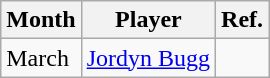<table class="wikitable">
<tr>
<th>Month</th>
<th>Player</th>
<th>Ref.</th>
</tr>
<tr>
<td>March</td>
<td> <a href='#'>Jordyn Bugg</a></td>
<td></td>
</tr>
</table>
